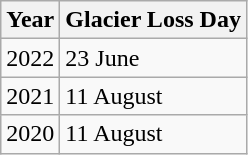<table class="wikitable">
<tr>
<th>Year</th>
<th>Glacier Loss Day</th>
</tr>
<tr>
<td>2022</td>
<td>23 June</td>
</tr>
<tr>
<td>2021</td>
<td>11 August</td>
</tr>
<tr>
<td>2020</td>
<td>11 August</td>
</tr>
</table>
